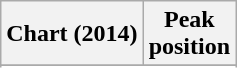<table class="wikitable sortable plainrowheaders" style="text-align:center">
<tr>
<th scope="col">Chart (2014)</th>
<th scope="col">Peak<br> position</th>
</tr>
<tr>
</tr>
<tr>
</tr>
<tr>
</tr>
</table>
